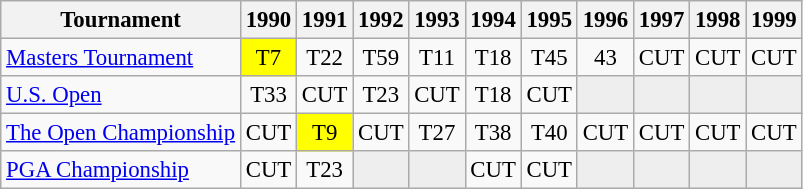<table class="wikitable" style="font-size:95%;text-align:center;">
<tr>
<th>Tournament</th>
<th>1990</th>
<th>1991</th>
<th>1992</th>
<th>1993</th>
<th>1994</th>
<th>1995</th>
<th>1996</th>
<th>1997</th>
<th>1998</th>
<th>1999</th>
</tr>
<tr>
<td align=left><a href='#'>Masters Tournament</a></td>
<td style="background:yellow;">T7</td>
<td>T22</td>
<td>T59</td>
<td>T11</td>
<td>T18</td>
<td>T45</td>
<td>43</td>
<td>CUT</td>
<td>CUT</td>
<td>CUT</td>
</tr>
<tr>
<td align=left><a href='#'>U.S. Open</a></td>
<td>T33</td>
<td>CUT</td>
<td>T23</td>
<td>CUT</td>
<td>T18</td>
<td>CUT</td>
<td style="background:#eeeeee;"></td>
<td style="background:#eeeeee;"></td>
<td style="background:#eeeeee;"></td>
<td style="background:#eeeeee;"></td>
</tr>
<tr>
<td align=left><a href='#'>The Open Championship</a></td>
<td>CUT</td>
<td style="background:yellow;">T9</td>
<td>CUT</td>
<td>T27</td>
<td>T38</td>
<td>T40</td>
<td>CUT</td>
<td>CUT</td>
<td>CUT</td>
<td>CUT</td>
</tr>
<tr>
<td align=left><a href='#'>PGA Championship</a></td>
<td>CUT</td>
<td>T23</td>
<td style="background:#eeeeee;"></td>
<td style="background:#eeeeee;"></td>
<td>CUT</td>
<td>CUT</td>
<td style="background:#eeeeee;"></td>
<td style="background:#eeeeee;"></td>
<td style="background:#eeeeee;"></td>
<td style="background:#eeeeee;"></td>
</tr>
</table>
